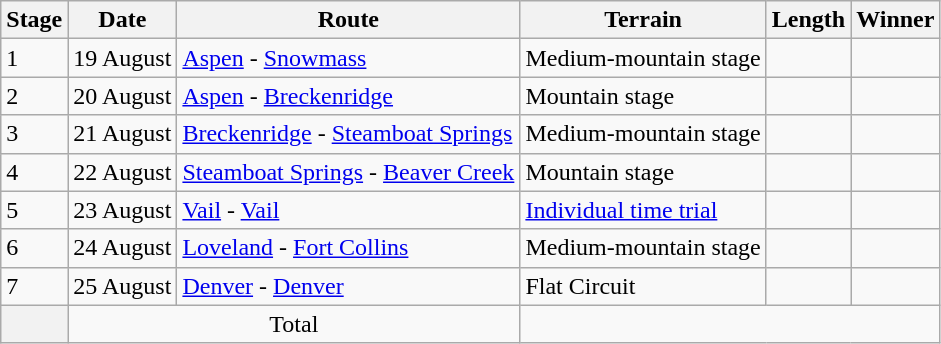<table class="wikitable">
<tr>
<th>Stage</th>
<th>Date</th>
<th>Route</th>
<th>Terrain</th>
<th>Length</th>
<th>Winner</th>
</tr>
<tr>
<td style="align:center;">1</td>
<td>19 August</td>
<td><a href='#'>Aspen</a> - <a href='#'>Snowmass</a></td>
<td> Medium-mountain stage</td>
<td></td>
<td></td>
</tr>
<tr>
<td style="align:center;">2</td>
<td>20 August</td>
<td><a href='#'>Aspen</a> - <a href='#'>Breckenridge</a></td>
<td> Mountain stage</td>
<td></td>
<td></td>
</tr>
<tr>
<td style="align:center;">3</td>
<td>21 August</td>
<td><a href='#'>Breckenridge</a> - <a href='#'>Steamboat Springs</a></td>
<td> Medium-mountain stage</td>
<td></td>
<td></td>
</tr>
<tr>
<td style="align:center;">4</td>
<td>22 August</td>
<td><a href='#'>Steamboat Springs</a> - <a href='#'>Beaver Creek</a></td>
<td> Mountain stage</td>
<td></td>
<td></td>
</tr>
<tr>
<td style="align:center;">5</td>
<td>23 August</td>
<td><a href='#'>Vail</a> - <a href='#'>Vail</a></td>
<td> <a href='#'>Individual time trial</a></td>
<td></td>
<td></td>
</tr>
<tr>
<td style="align:center;">6</td>
<td>24 August</td>
<td><a href='#'>Loveland</a> - <a href='#'>Fort Collins</a></td>
<td> Medium-mountain stage</td>
<td></td>
<td></td>
</tr>
<tr>
<td style="align:center;">7</td>
<td>25 August</td>
<td><a href='#'>Denver</a> - <a href='#'>Denver</a></td>
<td> Flat Circuit</td>
<td></td>
<td></td>
</tr>
<tr>
<th></th>
<td colspan="2" style="text-align:center;">Total</td>
<td colspan="5" style="text-align:center;"></td>
</tr>
</table>
